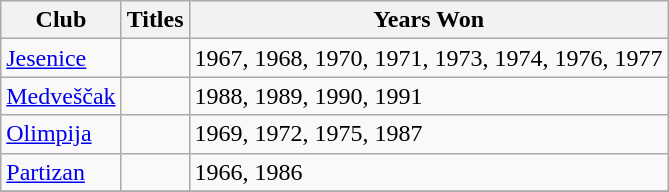<table class="wikitable">
<tr>
<th>Club</th>
<th>Titles</th>
<th>Years Won</th>
</tr>
<tr>
<td><a href='#'>Jesenice</a></td>
<td></td>
<td>1967, 1968, 1970, 1971, 1973, 1974, 1976, 1977</td>
</tr>
<tr>
<td><a href='#'>Medveščak</a></td>
<td></td>
<td>1988, 1989, 1990, 1991</td>
</tr>
<tr>
<td><a href='#'>Olimpija</a></td>
<td></td>
<td>1969, 1972, 1975, 1987</td>
</tr>
<tr>
<td><a href='#'>Partizan</a></td>
<td></td>
<td>1966, 1986</td>
</tr>
<tr>
</tr>
</table>
